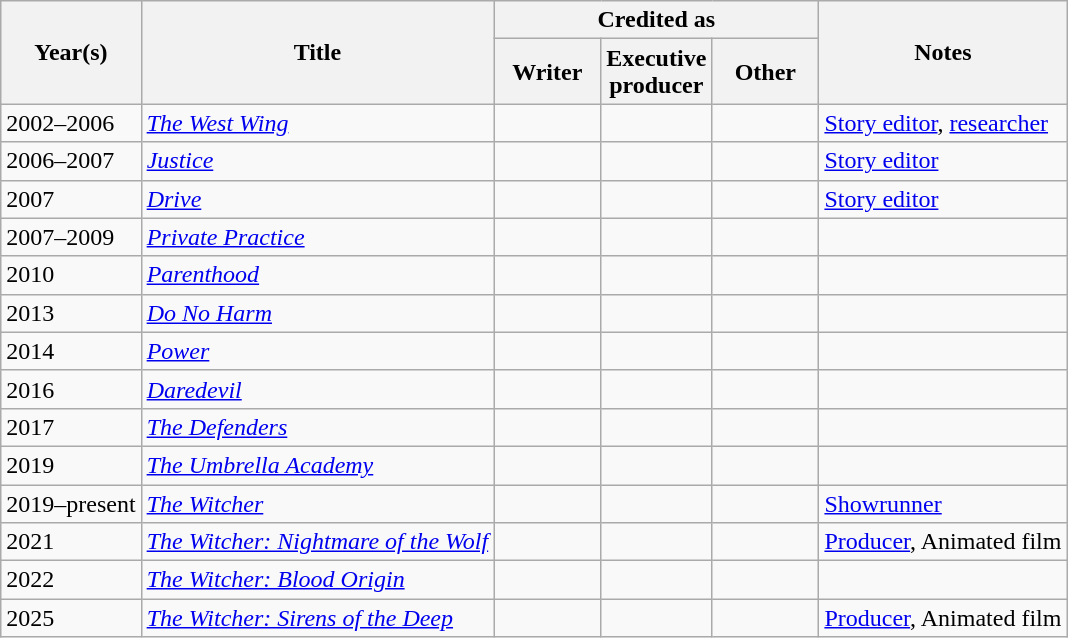<table class="wikitable sortable">
<tr>
<th rowspan="2">Year(s)</th>
<th rowspan="2">Title</th>
<th colspan="3">Credited as</th>
<th rowspan="2">Notes</th>
</tr>
<tr>
<th style="width:4em">Writer</th>
<th style="width:4em">Executive producer</th>
<th style="width:4em">Other</th>
</tr>
<tr>
<td>2002–2006</td>
<td><em><a href='#'>The West Wing</a></em></td>
<td></td>
<td></td>
<td></td>
<td><a href='#'>Story editor</a>, <a href='#'>researcher</a></td>
</tr>
<tr>
<td>2006–2007</td>
<td><em><a href='#'>Justice</a></em></td>
<td></td>
<td></td>
<td></td>
<td><a href='#'>Story editor</a></td>
</tr>
<tr>
<td>2007</td>
<td><em><a href='#'>Drive</a></em></td>
<td></td>
<td></td>
<td></td>
<td><a href='#'>Story editor</a></td>
</tr>
<tr>
<td>2007–2009</td>
<td><em><a href='#'>Private Practice</a></em></td>
<td></td>
<td></td>
<td></td>
<td></td>
</tr>
<tr>
<td>2010</td>
<td><em><a href='#'>Parenthood</a></em></td>
<td></td>
<td></td>
<td></td>
<td></td>
</tr>
<tr>
<td>2013</td>
<td><a href='#'><em>Do No Harm</em></a></td>
<td></td>
<td></td>
<td></td>
<td></td>
</tr>
<tr>
<td>2014</td>
<td><em><a href='#'>Power</a></em></td>
<td></td>
<td></td>
<td></td>
<td></td>
</tr>
<tr>
<td>2016</td>
<td><em><a href='#'>Daredevil</a></em></td>
<td></td>
<td></td>
<td></td>
<td></td>
</tr>
<tr>
<td>2017</td>
<td><em><a href='#'>The Defenders</a></em></td>
<td></td>
<td></td>
<td></td>
<td></td>
</tr>
<tr>
<td>2019</td>
<td><em><a href='#'>The Umbrella Academy</a></em></td>
<td></td>
<td></td>
<td></td>
<td></td>
</tr>
<tr>
<td>2019–present</td>
<td><em><a href='#'>The Witcher</a></em></td>
<td></td>
<td></td>
<td></td>
<td><a href='#'>Showrunner</a></td>
</tr>
<tr>
<td>2021</td>
<td><em><a href='#'>The Witcher: Nightmare of the Wolf</a></em></td>
<td></td>
<td></td>
<td></td>
<td><a href='#'>Producer</a>, Animated film</td>
</tr>
<tr>
<td>2022</td>
<td><em><a href='#'>The Witcher: Blood Origin</a></em></td>
<td></td>
<td></td>
<td></td>
<td></td>
</tr>
<tr>
<td>2025</td>
<td><em><a href='#'>The Witcher: Sirens of the Deep</a></em></td>
<td></td>
<td></td>
<td></td>
<td><a href='#'>Producer</a>, Animated film</td>
</tr>
</table>
